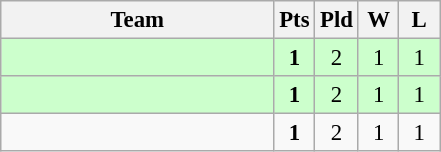<table class=wikitable style="text-align:center; font-size:95%">
<tr>
<th width=175>Team</th>
<th width=20>Pts</th>
<th width=20>Pld</th>
<th width=20>W</th>
<th width=20>L</th>
</tr>
<tr bgcolor="#ccffcc">
<td style="text-align:left"></td>
<td><strong>1</strong></td>
<td>2</td>
<td>1</td>
<td>1</td>
</tr>
<tr bgcolor="#ccffcc">
<td style="text-align:left"></td>
<td><strong>1</strong></td>
<td>2</td>
<td>1</td>
<td>1</td>
</tr>
<tr>
<td style="text-align:left"></td>
<td><strong>1</strong></td>
<td>2</td>
<td>1</td>
<td>1</td>
</tr>
</table>
